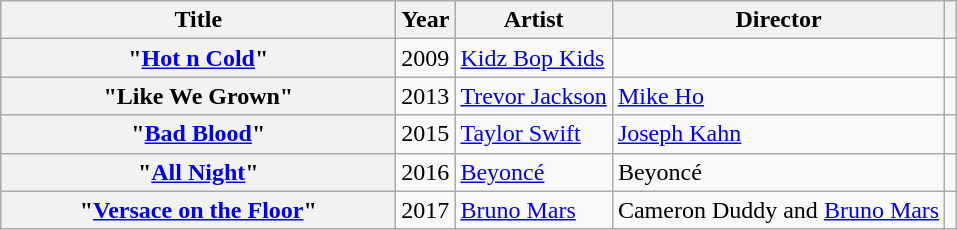<table class="wikitable plainrowheaders">
<tr>
<th scope="col" style="width:16em;">Title</th>
<th scope="col">Year</th>
<th scope="col">Artist</th>
<th scope="col">Director</th>
<th></th>
</tr>
<tr>
<th scope="row">"<a href='#'>Hot n Cold</a>"</th>
<td>2009</td>
<td><a href='#'>Kidz Bop Kids</a></td>
<td></td>
<td></td>
</tr>
<tr>
<th scope="row">"Like We Grown"</th>
<td>2013</td>
<td><a href='#'>Trevor Jackson</a></td>
<td><a href='#'>Mike Ho</a></td>
<td></td>
</tr>
<tr>
<th scope="row">"<a href='#'>Bad Blood</a>"</th>
<td>2015</td>
<td><a href='#'>Taylor Swift</a></td>
<td><a href='#'>Joseph Kahn</a></td>
<td></td>
</tr>
<tr>
<th scope="row">"<a href='#'>All Night</a>"</th>
<td>2016</td>
<td><a href='#'>Beyoncé</a></td>
<td>Beyoncé</td>
<td></td>
</tr>
<tr>
<th scope="row">"<a href='#'>Versace on the Floor</a>"</th>
<td>2017</td>
<td><a href='#'>Bruno Mars</a></td>
<td>Cameron Duddy and <a href='#'>Bruno Mars</a></td>
<td></td>
</tr>
</table>
